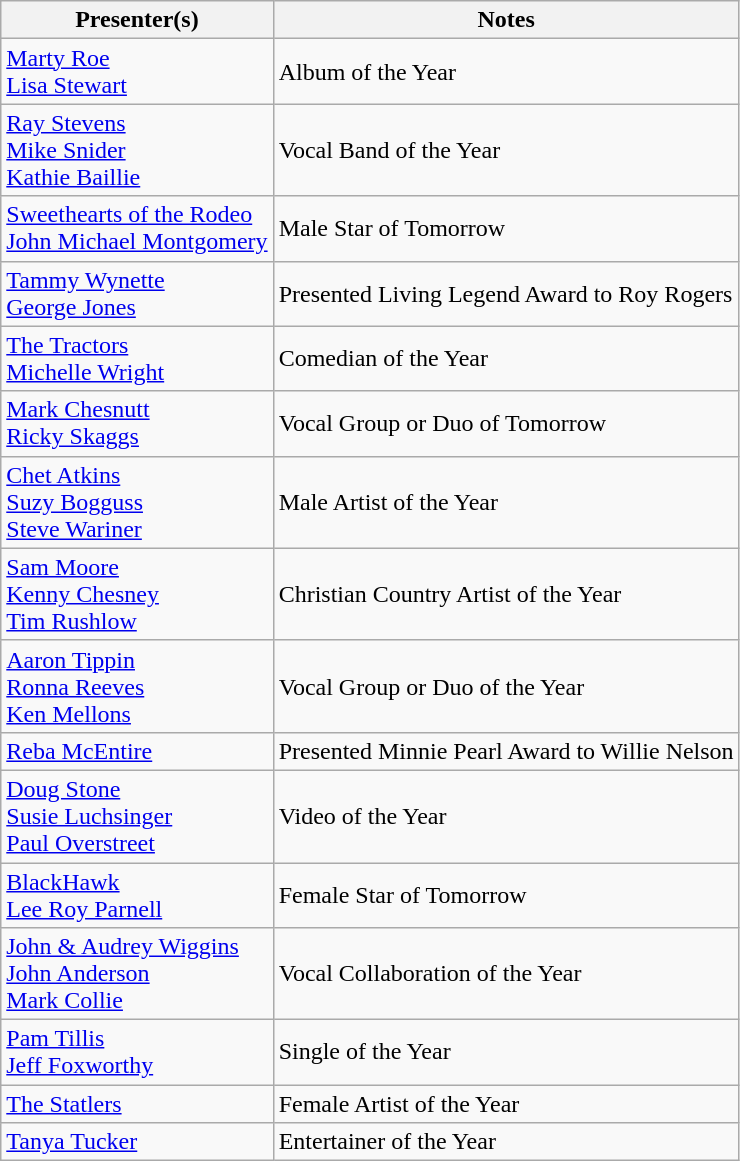<table class="wikitable">
<tr>
<th>Presenter(s)</th>
<th>Notes</th>
</tr>
<tr>
<td><a href='#'>Marty Roe</a><br><a href='#'>Lisa Stewart</a></td>
<td>Album of the Year</td>
</tr>
<tr>
<td><a href='#'>Ray Stevens</a><br><a href='#'>Mike Snider</a><br><a href='#'>Kathie Baillie</a></td>
<td>Vocal Band of the Year</td>
</tr>
<tr>
<td><a href='#'>Sweethearts of the Rodeo</a><br><a href='#'>John Michael Montgomery</a></td>
<td>Male Star of Tomorrow</td>
</tr>
<tr>
<td><a href='#'>Tammy Wynette</a><br><a href='#'>George Jones</a></td>
<td>Presented Living Legend Award to Roy Rogers</td>
</tr>
<tr>
<td><a href='#'>The Tractors</a><br><a href='#'>Michelle Wright</a></td>
<td>Comedian of the Year</td>
</tr>
<tr>
<td><a href='#'>Mark Chesnutt</a><br><a href='#'>Ricky Skaggs</a></td>
<td>Vocal Group or Duo of Tomorrow</td>
</tr>
<tr>
<td><a href='#'>Chet Atkins</a><br><a href='#'>Suzy Bogguss</a><br><a href='#'>Steve Wariner</a></td>
<td>Male Artist of the Year</td>
</tr>
<tr>
<td><a href='#'>Sam Moore</a><br><a href='#'>Kenny Chesney</a><br><a href='#'>Tim Rushlow</a></td>
<td>Christian Country Artist of the Year</td>
</tr>
<tr>
<td><a href='#'>Aaron Tippin</a><br><a href='#'>Ronna Reeves</a><br><a href='#'>Ken Mellons</a></td>
<td>Vocal Group or Duo of the Year</td>
</tr>
<tr>
<td><a href='#'>Reba McEntire</a></td>
<td>Presented Minnie Pearl Award to Willie Nelson</td>
</tr>
<tr>
<td><a href='#'>Doug Stone</a><br><a href='#'>Susie Luchsinger</a><br><a href='#'>Paul Overstreet</a></td>
<td>Video of the Year</td>
</tr>
<tr>
<td><a href='#'>BlackHawk</a><br><a href='#'>Lee Roy Parnell</a></td>
<td>Female Star of Tomorrow</td>
</tr>
<tr>
<td><a href='#'>John & Audrey Wiggins</a><br><a href='#'>John Anderson</a><br><a href='#'>Mark Collie</a></td>
<td>Vocal Collaboration of the Year</td>
</tr>
<tr>
<td><a href='#'>Pam Tillis</a><br><a href='#'>Jeff Foxworthy</a></td>
<td>Single of the Year</td>
</tr>
<tr>
<td><a href='#'>The Statlers</a></td>
<td>Female Artist of the Year</td>
</tr>
<tr>
<td><a href='#'>Tanya Tucker</a></td>
<td>Entertainer of the Year</td>
</tr>
</table>
